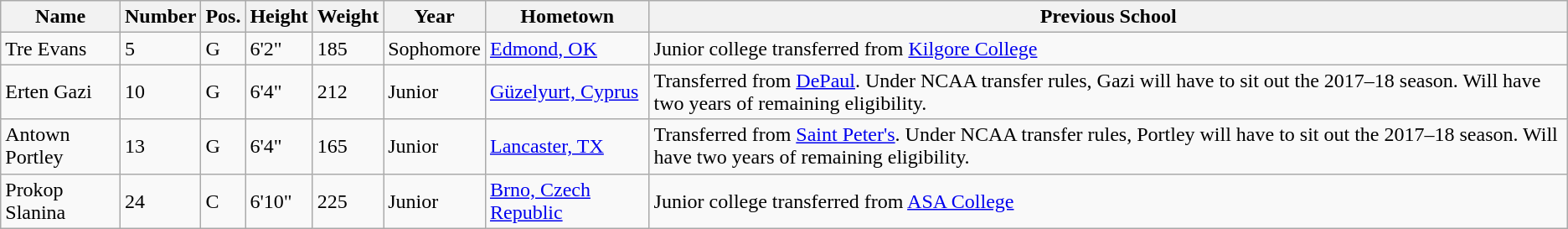<table class="wikitable sortable" border="1">
<tr>
<th>Name</th>
<th>Number</th>
<th>Pos.</th>
<th>Height</th>
<th>Weight</th>
<th>Year</th>
<th>Hometown</th>
<th class="unsortable">Previous School</th>
</tr>
<tr>
<td>Tre Evans</td>
<td>5</td>
<td>G</td>
<td>6'2"</td>
<td>185</td>
<td>Sophomore</td>
<td><a href='#'>Edmond, OK</a></td>
<td>Junior college transferred from <a href='#'>Kilgore College</a></td>
</tr>
<tr>
<td>Erten Gazi</td>
<td>10</td>
<td>G</td>
<td>6'4"</td>
<td>212</td>
<td>Junior</td>
<td><a href='#'>Güzelyurt, Cyprus</a></td>
<td>Transferred from <a href='#'>DePaul</a>. Under NCAA transfer rules, Gazi will have to sit out the 2017–18 season. Will have two years of remaining eligibility.</td>
</tr>
<tr>
<td>Antown Portley</td>
<td>13</td>
<td>G</td>
<td>6'4"</td>
<td>165</td>
<td>Junior</td>
<td><a href='#'>Lancaster, TX</a></td>
<td>Transferred from <a href='#'>Saint Peter's</a>. Under NCAA transfer rules, Portley will have to sit out the 2017–18 season. Will have two years of remaining eligibility.</td>
</tr>
<tr>
<td>Prokop Slanina</td>
<td>24</td>
<td>C</td>
<td>6'10"</td>
<td>225</td>
<td>Junior</td>
<td><a href='#'>Brno, Czech Republic</a></td>
<td>Junior college transferred from <a href='#'>ASA College</a></td>
</tr>
</table>
